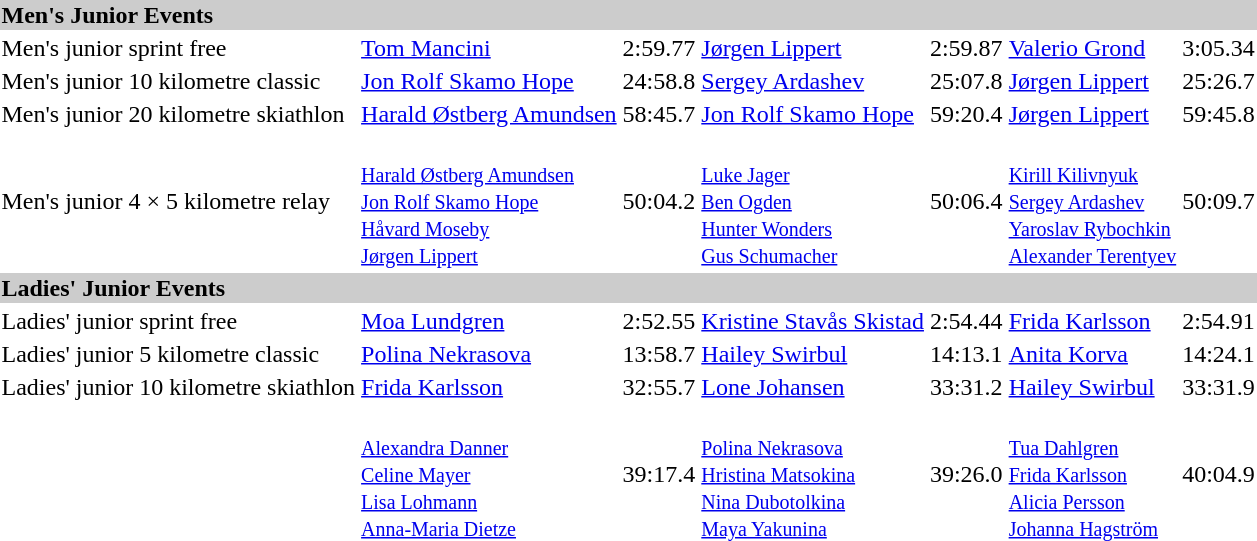<table>
<tr style="background:#ccc;">
<td colspan=7><strong>Men's Junior Events</strong></td>
</tr>
<tr>
<td>Men's junior sprint free</td>
<td><a href='#'>Tom Mancini</a><br></td>
<td>2:59.77</td>
<td><a href='#'>Jørgen Lippert</a><br></td>
<td>2:59.87</td>
<td><a href='#'>Valerio Grond</a><br></td>
<td>3:05.34</td>
</tr>
<tr>
<td>Men's junior 10 kilometre classic</td>
<td><a href='#'>Jon Rolf Skamo Hope</a><br></td>
<td>24:58.8</td>
<td><a href='#'>Sergey Ardashev</a><br></td>
<td>25:07.8</td>
<td><a href='#'>Jørgen Lippert</a><br></td>
<td>25:26.7</td>
</tr>
<tr>
<td>Men's junior 20 kilometre skiathlon</td>
<td><a href='#'>Harald Østberg Amundsen</a><br></td>
<td>58:45.7</td>
<td><a href='#'>Jon Rolf Skamo Hope</a><br></td>
<td>59:20.4</td>
<td><a href='#'>Jørgen Lippert</a><br></td>
<td>59:45.8</td>
</tr>
<tr>
<td>Men's junior 4 × 5 kilometre relay</td>
<td><br><small><a href='#'>Harald Østberg Amundsen</a><br><a href='#'>Jon Rolf Skamo Hope</a><br><a href='#'>Håvard Moseby</a><br><a href='#'>Jørgen Lippert</a></small></td>
<td>50:04.2</td>
<td><br><small><a href='#'>Luke Jager</a><br><a href='#'>Ben Ogden</a><br><a href='#'>Hunter Wonders</a><br><a href='#'>Gus Schumacher</a></small></td>
<td>50:06.4</td>
<td><br><small><a href='#'>Kirill Kilivnyuk</a><br><a href='#'>Sergey Ardashev</a><br><a href='#'>Yaroslav Rybochkin</a><br><a href='#'>Alexander Terentyev</a></small></td>
<td>50:09.7</td>
</tr>
<tr style="background:#ccc;">
<td colspan=7><strong>Ladies' Junior Events</strong></td>
</tr>
<tr>
<td>Ladies' junior sprint free</td>
<td><a href='#'>Moa Lundgren</a><br></td>
<td>2:52.55</td>
<td><a href='#'>Kristine Stavås Skistad</a><br></td>
<td>2:54.44</td>
<td><a href='#'>Frida Karlsson</a><br></td>
<td>2:54.91</td>
</tr>
<tr>
<td>Ladies' junior 5 kilometre classic</td>
<td><a href='#'>Polina Nekrasova</a><br></td>
<td>13:58.7</td>
<td><a href='#'>Hailey Swirbul</a><br></td>
<td>14:13.1</td>
<td><a href='#'>Anita Korva</a><br></td>
<td>14:24.1</td>
</tr>
<tr>
<td>Ladies' junior 10 kilometre skiathlon</td>
<td><a href='#'>Frida Karlsson</a><br></td>
<td>32:55.7</td>
<td><a href='#'>Lone Johansen</a><br></td>
<td>33:31.2</td>
<td><a href='#'>Hailey Swirbul</a><br></td>
<td>33:31.9</td>
</tr>
<tr>
<td></td>
<td><br><small><a href='#'>Alexandra Danner</a><br><a href='#'>Celine Mayer</a><br><a href='#'>Lisa Lohmann</a><br><a href='#'>Anna-Maria Dietze</a></small></td>
<td>39:17.4</td>
<td><br><small><a href='#'>Polina Nekrasova</a><br><a href='#'>Hristina Matsokina</a><br><a href='#'>Nina Dubotolkina</a><br><a href='#'>Maya Yakunina</a></small></td>
<td>39:26.0</td>
<td><br><small><a href='#'>Tua Dahlgren</a><br><a href='#'>Frida Karlsson</a><br><a href='#'>Alicia Persson</a><br><a href='#'>Johanna Hagström</a></small></td>
<td>40:04.9</td>
</tr>
</table>
